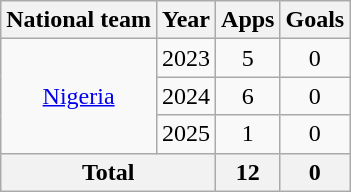<table class="wikitable" style="text-align:center">
<tr>
<th>National team</th>
<th>Year</th>
<th>Apps</th>
<th>Goals</th>
</tr>
<tr>
<td rowspan="3"><a href='#'>Nigeria</a></td>
<td>2023</td>
<td>5</td>
<td>0</td>
</tr>
<tr>
<td>2024</td>
<td>6</td>
<td>0</td>
</tr>
<tr>
<td>2025</td>
<td>1</td>
<td>0</td>
</tr>
<tr>
<th colspan="2">Total</th>
<th>12</th>
<th>0</th>
</tr>
</table>
